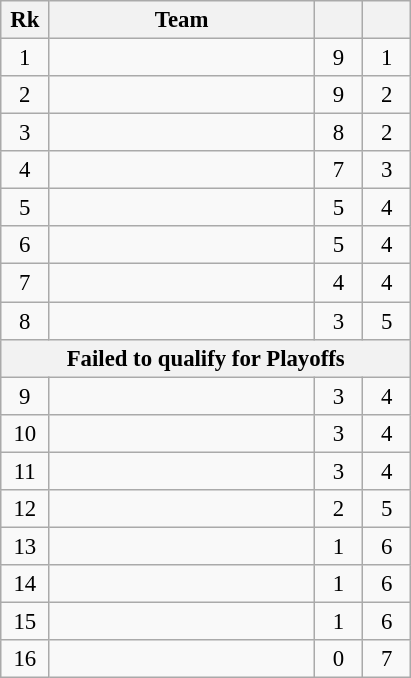<table class=wikitable style="text-align:center; font-size:95%">
<tr>
<th width=25>Rk</th>
<th width=170>Team</th>
<th width=25></th>
<th width=25></th>
</tr>
<tr>
<td>1</td>
<td align=left></td>
<td>9</td>
<td>1</td>
</tr>
<tr>
<td>2</td>
<td align=left></td>
<td>9</td>
<td>2</td>
</tr>
<tr>
<td>3</td>
<td align=left></td>
<td>8</td>
<td>2</td>
</tr>
<tr>
<td>4</td>
<td align=left></td>
<td>7</td>
<td>3</td>
</tr>
<tr>
<td>5</td>
<td align=left></td>
<td>5</td>
<td>4</td>
</tr>
<tr>
<td>6</td>
<td align=left></td>
<td>5</td>
<td>4</td>
</tr>
<tr>
<td>7</td>
<td align=left></td>
<td>4</td>
<td>4</td>
</tr>
<tr>
<td>8</td>
<td align=left></td>
<td>3</td>
<td>5</td>
</tr>
<tr>
<th colspan="8">Failed to qualify for Playoffs</th>
</tr>
<tr>
<td>9</td>
<td align=left></td>
<td>3</td>
<td>4</td>
</tr>
<tr>
<td>10</td>
<td align=left></td>
<td>3</td>
<td>4</td>
</tr>
<tr>
<td>11</td>
<td align=left></td>
<td>3</td>
<td>4</td>
</tr>
<tr>
<td>12</td>
<td align=left></td>
<td>2</td>
<td>5</td>
</tr>
<tr>
<td>13</td>
<td align=left></td>
<td>1</td>
<td>6</td>
</tr>
<tr>
<td>14</td>
<td align=left></td>
<td>1</td>
<td>6</td>
</tr>
<tr>
<td>15</td>
<td align=left></td>
<td>1</td>
<td>6</td>
</tr>
<tr>
<td>16</td>
<td align=left></td>
<td>0</td>
<td>7</td>
</tr>
</table>
